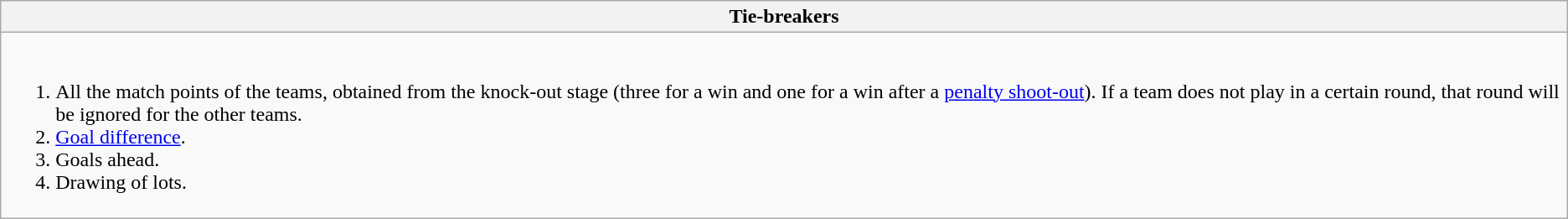<table class="wikitable">
<tr>
<th>Tie-breakers</th>
</tr>
<tr>
<td><br><ol><li>All the match points of the teams, obtained from the knock-out stage (three for a win and one for a win after a <a href='#'>penalty shoot-out</a>). If a team does not play in a certain round, that round will be ignored for the other teams.</li><li><a href='#'>Goal difference</a>.</li><li>Goals ahead.</li><li>Drawing of lots.</li></ol></td>
</tr>
</table>
